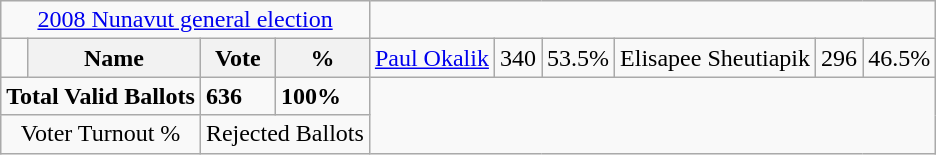<table class="wikitable">
<tr>
<td colspan=4 align=center><a href='#'>2008 Nunavut general election</a></td>
</tr>
<tr>
<td></td>
<th><strong>Name </strong></th>
<th><strong>Vote</strong></th>
<th><strong>%</strong><br></th>
<td><a href='#'>Paul Okalik</a></td>
<td>340</td>
<td>53.5%<br></td>
<td>Elisapee Sheutiapik</td>
<td>296</td>
<td>46.5%</td>
</tr>
<tr>
<td colspan=2><strong>Total Valid Ballots</strong></td>
<td><strong>636</strong></td>
<td><strong>100%</strong></td>
</tr>
<tr>
<td colspan=2 align=center>Voter Turnout %</td>
<td colspan=2 align=center>Rejected Ballots</td>
</tr>
</table>
